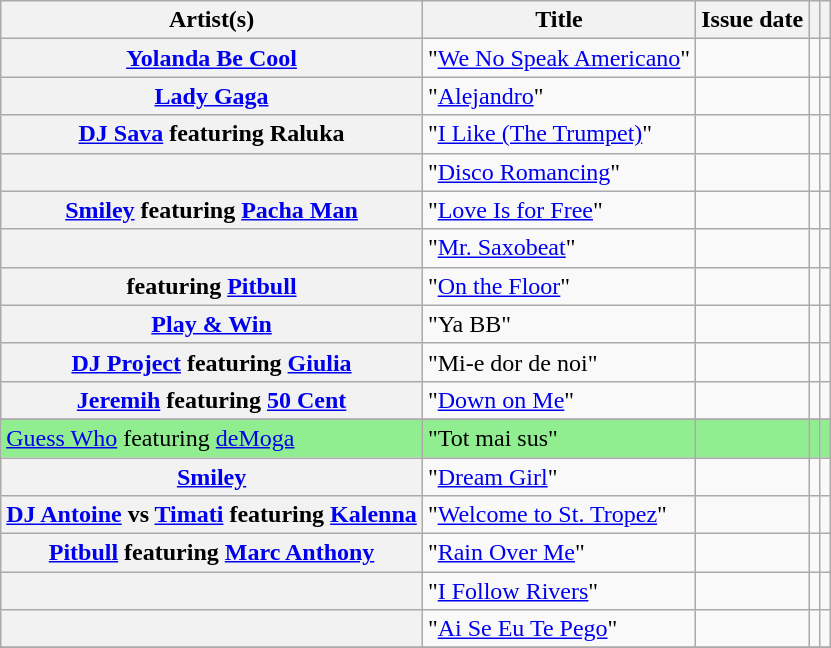<table class="wikitable sortable plainrowheaders">
<tr>
<th scope=col class="sortable">Artist(s)</th>
<th scope=col class="sortable">Title</th>
<th scope=col class="sortable">Issue date</th>
<th scope=col class="sortable"></th>
<th scope=col class="unsortable"></th>
</tr>
<tr>
<th scope="row"><a href='#'>Yolanda Be Cool</a></th>
<td>"<a href='#'>We No Speak Americano</a>"</td>
<td></td>
<td></td>
<td></td>
</tr>
<tr>
<th scope="row"><a href='#'>Lady Gaga</a></th>
<td>"<a href='#'>Alejandro</a>"</td>
<td></td>
<td></td>
<td></td>
</tr>
<tr>
<th scope="row"><a href='#'>DJ Sava</a> featuring Raluka</th>
<td>"<a href='#'>I Like (The Trumpet)</a>"</td>
<td></td>
<td></td>
<td></td>
</tr>
<tr>
<th scope="row"></th>
<td>"<a href='#'>Disco Romancing</a>"</td>
<td></td>
<td></td>
<td></td>
</tr>
<tr>
<th scope="row"><a href='#'>Smiley</a> featuring <a href='#'>Pacha Man</a></th>
<td>"<a href='#'>Love Is for Free</a>"</td>
<td></td>
<td></td>
<td></td>
</tr>
<tr>
<th scope="row"></th>
<td>"<a href='#'>Mr. Saxobeat</a>"</td>
<td></td>
<td></td>
<td></td>
</tr>
<tr>
<th scope="row"> featuring <a href='#'>Pitbull</a></th>
<td>"<a href='#'>On the Floor</a>"</td>
<td></td>
<td></td>
<td></td>
</tr>
<tr>
<th scope="row"><a href='#'>Play & Win</a></th>
<td>"Ya BB"</td>
<td></td>
<td></td>
<td></td>
</tr>
<tr>
<th scope="row"><a href='#'>DJ Project</a> featuring <a href='#'>Giulia</a></th>
<td>"Mi-e dor de noi"</td>
<td></td>
<td></td>
<td></td>
</tr>
<tr>
<th scope="row"><a href='#'>Jeremih</a> featuring <a href='#'>50 Cent</a></th>
<td>"<a href='#'>Down on Me</a>"</td>
<td></td>
<td></td>
<td></td>
</tr>
<tr>
</tr>
<tr bgcolor="lightgreen">
<td scope="row"><a href='#'>Guess Who</a> featuring <a href='#'>deMoga</a></td>
<td>"Tot mai sus"</td>
<td></td>
<td></td>
<td></td>
</tr>
<tr>
<th scope="row"><a href='#'>Smiley</a></th>
<td>"<a href='#'>Dream Girl</a>"</td>
<td></td>
<td></td>
<td></td>
</tr>
<tr>
<th scope="row"><a href='#'>DJ Antoine</a> vs <a href='#'>Timati</a> featuring <a href='#'>Kalenna</a></th>
<td>"<a href='#'>Welcome to St. Tropez</a>"</td>
<td></td>
<td></td>
<td></td>
</tr>
<tr>
<th scope="row"><a href='#'>Pitbull</a> featuring <a href='#'>Marc Anthony</a></th>
<td>"<a href='#'>Rain Over Me</a>"</td>
<td></td>
<td></td>
<td></td>
</tr>
<tr>
<th scope="row"></th>
<td>"<a href='#'>I Follow Rivers</a>"</td>
<td></td>
<td></td>
<td></td>
</tr>
<tr>
<th scope="row"></th>
<td>"<a href='#'>Ai Se Eu Te Pego</a>"</td>
<td></td>
<td></td>
<td></td>
</tr>
<tr>
</tr>
</table>
